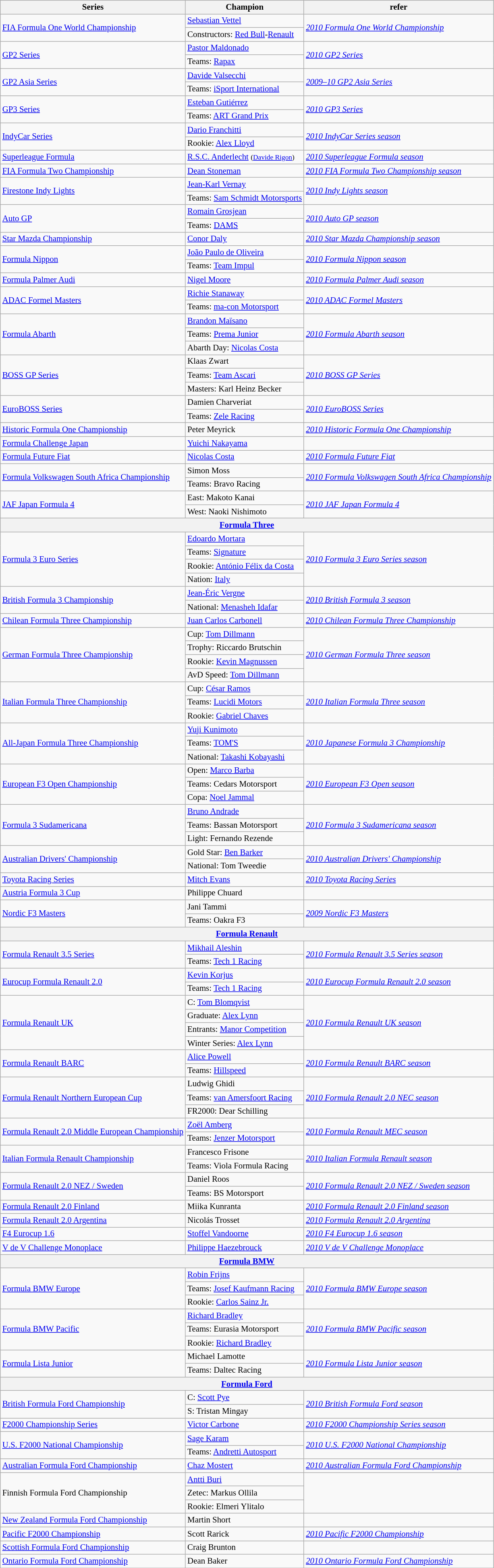<table class="wikitable" style="font-size: 87%;">
<tr>
<th>Series</th>
<th>Champion</th>
<th>refer</th>
</tr>
<tr>
<td rowspan=2><a href='#'>FIA Formula One World Championship</a></td>
<td> <a href='#'>Sebastian Vettel</a></td>
<td rowspan=2><em><a href='#'>2010 Formula One World Championship</a></em></td>
</tr>
<tr>
<td>Constructors:  <a href='#'>Red Bull</a>-<a href='#'>Renault</a></td>
</tr>
<tr>
<td rowspan=2><a href='#'>GP2 Series</a></td>
<td> <a href='#'>Pastor Maldonado</a></td>
<td rowspan=2><em><a href='#'>2010 GP2 Series</a></em></td>
</tr>
<tr>
<td>Teams:  <a href='#'>Rapax</a></td>
</tr>
<tr>
<td rowspan=2><a href='#'>GP2 Asia Series</a></td>
<td> <a href='#'>Davide Valsecchi</a></td>
<td rowspan=2><em><a href='#'>2009–10 GP2 Asia Series</a></em></td>
</tr>
<tr>
<td>Teams:  <a href='#'>iSport International</a></td>
</tr>
<tr>
<td rowspan=2><a href='#'>GP3 Series</a></td>
<td> <a href='#'>Esteban Gutiérrez</a></td>
<td rowspan=2><em><a href='#'>2010 GP3 Series</a></em></td>
</tr>
<tr>
<td>Teams:  <a href='#'>ART Grand Prix</a></td>
</tr>
<tr>
<td rowspan=2><a href='#'>IndyCar Series</a></td>
<td> <a href='#'>Dario Franchitti</a></td>
<td rowspan=2><em><a href='#'>2010 IndyCar Series season</a></em></td>
</tr>
<tr>
<td>Rookie:  <a href='#'>Alex Lloyd</a></td>
</tr>
<tr>
<td><a href='#'>Superleague Formula</a></td>
<td> <a href='#'>R.S.C. Anderlecht</a> <small>(<a href='#'>Davide Rigon</a>)</small></td>
<td><em><a href='#'>2010 Superleague Formula season</a></em></td>
</tr>
<tr>
<td><a href='#'>FIA Formula Two Championship</a></td>
<td> <a href='#'>Dean Stoneman</a></td>
<td><em><a href='#'>2010 FIA Formula Two Championship season</a></em></td>
</tr>
<tr>
<td rowspan=2><a href='#'>Firestone Indy Lights</a></td>
<td> <a href='#'>Jean-Karl Vernay</a></td>
<td rowspan=2><em><a href='#'>2010 Indy Lights season</a></em></td>
</tr>
<tr>
<td>Teams:  <a href='#'>Sam Schmidt Motorsports</a></td>
</tr>
<tr>
<td rowspan=2><a href='#'>Auto GP</a></td>
<td> <a href='#'>Romain Grosjean</a></td>
<td rowspan=2><em><a href='#'>2010 Auto GP season</a></em></td>
</tr>
<tr>
<td>Teams:  <a href='#'>DAMS</a></td>
</tr>
<tr>
<td><a href='#'>Star Mazda Championship</a></td>
<td> <a href='#'>Conor Daly</a></td>
<td><em><a href='#'>2010 Star Mazda Championship season</a></em></td>
</tr>
<tr>
<td rowspan=2><a href='#'>Formula Nippon</a></td>
<td> <a href='#'>João Paulo de Oliveira</a></td>
<td rowspan=2><em><a href='#'>2010 Formula Nippon season</a></em></td>
</tr>
<tr>
<td>Teams:  <a href='#'>Team Impul</a></td>
</tr>
<tr>
<td><a href='#'>Formula Palmer Audi</a></td>
<td> <a href='#'>Nigel Moore</a></td>
<td><em><a href='#'>2010 Formula Palmer Audi season</a></em></td>
</tr>
<tr>
<td rowspan=2><a href='#'>ADAC Formel Masters</a></td>
<td> <a href='#'>Richie Stanaway</a></td>
<td rowspan=2><em><a href='#'>2010 ADAC Formel Masters</a></em></td>
</tr>
<tr>
<td>Teams:  <a href='#'>ma-con Motorsport</a></td>
</tr>
<tr>
<td rowspan=3><a href='#'>Formula Abarth</a></td>
<td> <a href='#'>Brandon Maïsano</a></td>
<td rowspan=3><em><a href='#'>2010 Formula Abarth season</a></em></td>
</tr>
<tr>
<td>Teams:  <a href='#'>Prema Junior</a></td>
</tr>
<tr>
<td>Abarth Day:  <a href='#'>Nicolas Costa</a></td>
</tr>
<tr>
<td rowspan=3><a href='#'>BOSS GP Series</a></td>
<td> Klaas Zwart</td>
<td rowspan=3><em><a href='#'>2010 BOSS GP Series</a></em></td>
</tr>
<tr>
<td>Teams:  <a href='#'>Team Ascari</a></td>
</tr>
<tr>
<td>Masters:  Karl Heinz Becker</td>
</tr>
<tr>
<td rowspan=2><a href='#'>EuroBOSS Series</a></td>
<td> Damien Charveriat</td>
<td rowspan=2><em><a href='#'>2010 EuroBOSS Series</a></em></td>
</tr>
<tr>
<td>Teams:  <a href='#'>Zele Racing</a></td>
</tr>
<tr>
<td><a href='#'>Historic Formula One Championship</a></td>
<td> Peter Meyrick</td>
<td><em><a href='#'>2010 Historic Formula One Championship</a></em></td>
</tr>
<tr>
<td><a href='#'>Formula Challenge Japan</a></td>
<td> <a href='#'>Yuichi Nakayama</a></td>
<td></td>
</tr>
<tr>
<td><a href='#'>Formula Future Fiat</a></td>
<td> <a href='#'>Nicolas Costa</a></td>
<td><em><a href='#'>2010 Formula Future Fiat</a></em></td>
</tr>
<tr>
<td rowspan=2><a href='#'>Formula Volkswagen South Africa Championship</a></td>
<td> Simon Moss</td>
<td rowspan=2><em><a href='#'>2010 Formula Volkswagen South Africa Championship</a></em></td>
</tr>
<tr>
<td>Teams:  Bravo Racing</td>
</tr>
<tr>
<td rowspan=2><a href='#'>JAF Japan Formula 4</a></td>
<td>East:  Makoto Kanai</td>
<td rowspan=2><em><a href='#'>2010 JAF Japan Formula 4</a></em></td>
</tr>
<tr>
<td>West:  Naoki Nishimoto</td>
</tr>
<tr>
<th colspan=3><a href='#'>Formula Three</a></th>
</tr>
<tr>
<td rowspan=4><a href='#'>Formula 3 Euro Series</a></td>
<td> <a href='#'>Edoardo Mortara</a></td>
<td rowspan=4><em><a href='#'>2010 Formula 3 Euro Series season</a></em></td>
</tr>
<tr>
<td>Teams:  <a href='#'>Signature</a></td>
</tr>
<tr>
<td>Rookie:  <a href='#'>António Félix da Costa</a></td>
</tr>
<tr>
<td>Nation:  <a href='#'>Italy</a></td>
</tr>
<tr>
<td rowspan=2><a href='#'>British Formula 3 Championship</a></td>
<td> <a href='#'>Jean-Éric Vergne</a></td>
<td rowspan=2><em><a href='#'>2010 British Formula 3 season</a></em></td>
</tr>
<tr>
<td>National:  <a href='#'>Menasheh Idafar</a></td>
</tr>
<tr>
<td><a href='#'>Chilean Formula Three Championship</a></td>
<td> <a href='#'>Juan Carlos Carbonell</a></td>
<td><em><a href='#'>2010 Chilean Formula Three Championship</a></em></td>
</tr>
<tr>
<td rowspan=4><a href='#'>German Formula Three Championship</a></td>
<td>Cup:  <a href='#'>Tom Dillmann</a></td>
<td rowspan=4><em><a href='#'>2010 German Formula Three season</a></em></td>
</tr>
<tr>
<td>Trophy:  Riccardo Brutschin</td>
</tr>
<tr>
<td>Rookie:  <a href='#'>Kevin Magnussen</a></td>
</tr>
<tr>
<td>AvD Speed:  <a href='#'>Tom Dillmann</a></td>
</tr>
<tr>
<td rowspan=3><a href='#'>Italian Formula Three Championship</a></td>
<td>Cup:  <a href='#'>César Ramos</a></td>
<td rowspan=3><em><a href='#'>2010 Italian Formula Three season</a></em></td>
</tr>
<tr>
<td>Teams:  <a href='#'>Lucidi Motors</a></td>
</tr>
<tr>
<td>Rookie:  <a href='#'>Gabriel Chaves</a></td>
</tr>
<tr>
<td rowspan=3><a href='#'>All-Japan Formula Three Championship</a></td>
<td> <a href='#'>Yuji Kunimoto</a></td>
<td rowspan=3><em><a href='#'>2010 Japanese Formula 3 Championship</a></em></td>
</tr>
<tr>
<td>Teams:  <a href='#'>TOM'S</a></td>
</tr>
<tr>
<td>National:  <a href='#'>Takashi Kobayashi</a></td>
</tr>
<tr>
<td rowspan=3><a href='#'>European F3 Open Championship</a></td>
<td>Open:  <a href='#'>Marco Barba</a></td>
<td rowspan=3><em><a href='#'>2010 European F3 Open season</a></em></td>
</tr>
<tr>
<td>Teams:  Cedars Motorsport</td>
</tr>
<tr>
<td>Copa:  <a href='#'>Noel Jammal</a></td>
</tr>
<tr>
<td rowspan=3><a href='#'>Formula 3 Sudamericana</a></td>
<td> <a href='#'>Bruno Andrade</a></td>
<td rowspan=3><em><a href='#'>2010 Formula 3 Sudamericana season</a></em></td>
</tr>
<tr>
<td>Teams:  Bassan Motorsport</td>
</tr>
<tr>
<td>Light:  Fernando Rezende</td>
</tr>
<tr>
<td rowspan=2><a href='#'>Australian Drivers' Championship</a></td>
<td>Gold Star:  <a href='#'>Ben Barker</a></td>
<td rowspan=2><em><a href='#'>2010 Australian Drivers' Championship</a></em></td>
</tr>
<tr>
<td>National:  Tom Tweedie</td>
</tr>
<tr>
<td><a href='#'>Toyota Racing Series</a></td>
<td> <a href='#'>Mitch Evans</a></td>
<td><em><a href='#'>2010 Toyota Racing Series</a></em></td>
</tr>
<tr>
<td><a href='#'>Austria Formula 3 Cup</a></td>
<td> Philippe Chuard</td>
<td></td>
</tr>
<tr>
<td rowspan=2><a href='#'>Nordic F3 Masters</a></td>
<td> Jani Tammi</td>
<td rowspan=2><em><a href='#'>2009 Nordic F3 Masters</a></em></td>
</tr>
<tr>
<td>Teams:  Oakra F3</td>
</tr>
<tr>
<th colspan=3 align="center"><a href='#'>Formula Renault</a></th>
</tr>
<tr>
<td rowspan=2><a href='#'>Formula Renault 3.5 Series</a></td>
<td> <a href='#'>Mikhail Aleshin</a></td>
<td rowspan=2><em><a href='#'>2010 Formula Renault 3.5 Series season</a></em></td>
</tr>
<tr>
<td>Teams:  <a href='#'>Tech 1 Racing</a></td>
</tr>
<tr>
<td rowspan=2><a href='#'>Eurocup Formula Renault 2.0</a></td>
<td> <a href='#'>Kevin Korjus</a></td>
<td rowspan=2><em><a href='#'>2010 Eurocup Formula Renault 2.0 season</a></em></td>
</tr>
<tr>
<td>Teams:  <a href='#'>Tech 1 Racing</a></td>
</tr>
<tr>
<td rowspan=4><a href='#'>Formula Renault UK</a></td>
<td>C:  <a href='#'>Tom Blomqvist</a></td>
<td rowspan=4><em><a href='#'>2010 Formula Renault UK season</a></em></td>
</tr>
<tr>
<td>Graduate:  <a href='#'>Alex Lynn</a></td>
</tr>
<tr>
<td>Entrants:  <a href='#'>Manor Competition</a></td>
</tr>
<tr>
<td>Winter Series:  <a href='#'>Alex Lynn</a></td>
</tr>
<tr>
<td rowspan=2><a href='#'>Formula Renault BARC</a></td>
<td> <a href='#'>Alice Powell</a></td>
<td rowspan=2><em><a href='#'>2010 Formula Renault BARC season</a></em></td>
</tr>
<tr>
<td>Teams:  <a href='#'>Hillspeed</a></td>
</tr>
<tr>
<td rowspan=3><a href='#'>Formula Renault Northern European Cup</a></td>
<td> Ludwig Ghidi</td>
<td rowspan=3><em><a href='#'>2010 Formula Renault 2.0 NEC season</a></em></td>
</tr>
<tr>
<td>Teams:  <a href='#'>van Amersfoort Racing</a></td>
</tr>
<tr>
<td>FR2000:  Dear Schilling</td>
</tr>
<tr>
<td rowspan=2><a href='#'>Formula Renault 2.0 Middle European Championship</a></td>
<td> <a href='#'>Zoël Amberg</a></td>
<td rowspan=2><em><a href='#'>2010 Formula Renault MEC season</a></em></td>
</tr>
<tr>
<td>Teams:  <a href='#'>Jenzer Motorsport</a></td>
</tr>
<tr>
<td rowspan=2><a href='#'>Italian Formula Renault Championship</a></td>
<td> Francesco Frisone</td>
<td rowspan=2><em><a href='#'>2010 Italian Formula Renault season</a></em></td>
</tr>
<tr>
<td>Teams:  Viola Formula Racing</td>
</tr>
<tr>
<td rowspan=2><a href='#'>Formula Renault 2.0 NEZ / Sweden</a></td>
<td> Daniel Roos</td>
<td rowspan=2><em><a href='#'>2010 Formula Renault 2.0 NEZ / Sweden season</a></em></td>
</tr>
<tr>
<td>Teams:  BS Motorsport</td>
</tr>
<tr>
<td><a href='#'>Formula Renault 2.0 Finland</a></td>
<td> Miika Kunranta</td>
<td><em><a href='#'>2010 Formula Renault 2.0 Finland season</a></em></td>
</tr>
<tr>
<td><a href='#'>Formula Renault 2.0 Argentina</a></td>
<td> Nicolás Trosset</td>
<td><em><a href='#'>2010 Formula Renault 2.0 Argentina</a></em></td>
</tr>
<tr>
<td><a href='#'>F4 Eurocup 1.6</a></td>
<td> <a href='#'>Stoffel Vandoorne</a></td>
<td><em><a href='#'>2010 F4 Eurocup 1.6 season</a></em></td>
</tr>
<tr>
<td><a href='#'>V de V Challenge Monoplace</a></td>
<td> <a href='#'>Philippe Haezebrouck</a></td>
<td><em><a href='#'>2010 V de V Challenge Monoplace</a></em></td>
</tr>
<tr>
<th colspan=3><a href='#'>Formula BMW</a></th>
</tr>
<tr>
<td rowspan=3><a href='#'>Formula BMW Europe</a></td>
<td> <a href='#'>Robin Frijns</a></td>
<td rowspan=3><em><a href='#'>2010 Formula BMW Europe season</a></em></td>
</tr>
<tr>
<td>Teams:  <a href='#'>Josef Kaufmann Racing</a></td>
</tr>
<tr>
<td>Rookie:  <a href='#'>Carlos Sainz Jr.</a></td>
</tr>
<tr>
<td rowspan=3><a href='#'>Formula BMW Pacific</a></td>
<td> <a href='#'>Richard Bradley</a></td>
<td rowspan=3><em><a href='#'>2010 Formula BMW Pacific season</a></em></td>
</tr>
<tr>
<td>Teams:  Eurasia Motorsport</td>
</tr>
<tr>
<td>Rookie:  <a href='#'>Richard Bradley</a></td>
</tr>
<tr>
<td rowspan=2><a href='#'>Formula Lista Junior</a></td>
<td> Michael Lamotte</td>
<td rowspan=2><em><a href='#'>2010 Formula Lista Junior season</a></em></td>
</tr>
<tr>
<td>Teams:  Daltec Racing</td>
</tr>
<tr>
<th colspan=3><a href='#'>Formula Ford</a></th>
</tr>
<tr>
<td rowspan=2><a href='#'>British Formula Ford Championship</a></td>
<td>C:  <a href='#'>Scott Pye</a></td>
<td rowspan=2><em><a href='#'>2010 British Formula Ford season</a></em></td>
</tr>
<tr>
<td>S:  Tristan Mingay</td>
</tr>
<tr>
<td><a href='#'>F2000 Championship Series</a></td>
<td> <a href='#'>Victor Carbone</a></td>
<td><em><a href='#'>2010 F2000 Championship Series season</a></em></td>
</tr>
<tr>
<td rowspan=2><a href='#'>U.S. F2000 National Championship</a></td>
<td> <a href='#'>Sage Karam</a></td>
<td rowspan=2><em><a href='#'>2010 U.S. F2000 National Championship</a></em></td>
</tr>
<tr>
<td>Teams:  <a href='#'>Andretti Autosport</a></td>
</tr>
<tr>
<td><a href='#'>Australian Formula Ford Championship</a></td>
<td> <a href='#'>Chaz Mostert</a></td>
<td><em><a href='#'>2010 Australian Formula Ford Championship</a></em></td>
</tr>
<tr>
<td rowspan=3>Finnish Formula Ford Championship</td>
<td> <a href='#'>Antti Buri</a></td>
<td rowspan=3></td>
</tr>
<tr>
<td>Zetec:  Markus Ollila</td>
</tr>
<tr>
<td>Rookie:  Elmeri Ylitalo</td>
</tr>
<tr>
<td><a href='#'>New Zealand Formula Ford Championship</a></td>
<td> Martin Short</td>
<td></td>
</tr>
<tr>
<td><a href='#'>Pacific F2000 Championship</a></td>
<td> Scott Rarick</td>
<td><em><a href='#'>2010 Pacific F2000 Championship</a></em></td>
</tr>
<tr>
<td><a href='#'>Scottish Formula Ford Championship</a></td>
<td> Craig Brunton</td>
<td></td>
</tr>
<tr>
<td><a href='#'>Ontario Formula Ford Championship</a></td>
<td> Dean Baker</td>
<td><em><a href='#'>2010 Ontario Formula Ford Championship</a></em></td>
</tr>
<tr>
</tr>
</table>
